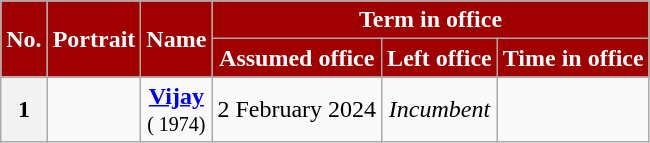<table class="wikitable sortable" style="text-align:center;">
<tr>
<th rowspan=2 style="background-color:#A00000;color:white">No.</th>
<th rowspan=2 style="background-color:#A00000;color:white">Portrait</th>
<th rowspan=2 style="background-color:#A00000;color:white">Name<br></th>
<th colspan=3 style="background-color:#A00000;color:white">Term in office</th>
</tr>
<tr>
<th style="background-color:#A00000;color:white">Assumed office</th>
<th style="background-color:#A00000;color:white">Left office</th>
<th style="background-color:#A00000;color:white">Time in office</th>
</tr>
<tr>
<th>1</th>
<td></td>
<td><strong><a href='#'>Vijay</a></strong><br><small>( 1974)</small></td>
<td>2 February 2024</td>
<td><em>Incumbent</em></td>
<td></td>
</tr>
</table>
